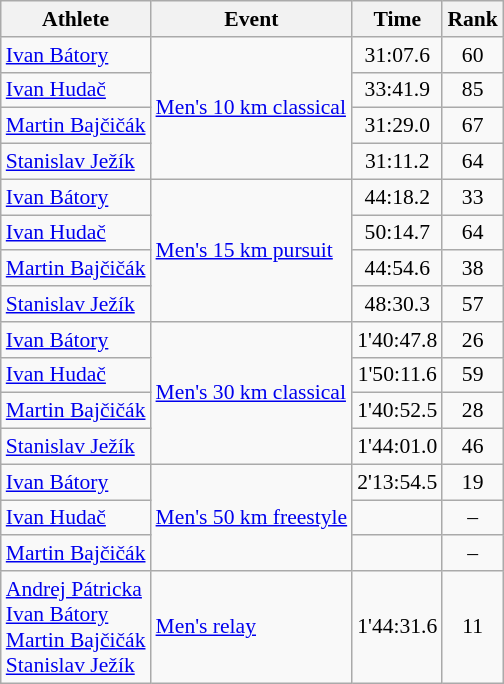<table class="wikitable" border="1" style="font-size:90%">
<tr>
<th>Athlete</th>
<th>Event</th>
<th>Time</th>
<th>Rank</th>
</tr>
<tr>
<td><a href='#'>Ivan Bátory</a></td>
<td rowspan="4"><a href='#'>Men's 10 km classical</a></td>
<td align=center>31:07.6</td>
<td align=center>60</td>
</tr>
<tr>
<td><a href='#'>Ivan Hudač</a></td>
<td align=center>33:41.9</td>
<td align=center>85</td>
</tr>
<tr>
<td><a href='#'>Martin Bajčičák</a></td>
<td align=center>31:29.0</td>
<td align=center>67</td>
</tr>
<tr>
<td><a href='#'>Stanislav Ježík</a></td>
<td align=center>31:11.2</td>
<td align=center>64</td>
</tr>
<tr |->
<td><a href='#'>Ivan Bátory</a></td>
<td rowspan="4"><a href='#'>Men's 15 km pursuit</a></td>
<td align=center>44:18.2</td>
<td align=center>33</td>
</tr>
<tr>
<td><a href='#'>Ivan Hudač</a></td>
<td align=center>50:14.7</td>
<td align=center>64</td>
</tr>
<tr>
<td><a href='#'>Martin Bajčičák</a></td>
<td align=center>44:54.6</td>
<td align=center>38</td>
</tr>
<tr>
<td><a href='#'>Stanislav Ježík</a></td>
<td align=center>48:30.3</td>
<td align=center>57</td>
</tr>
<tr>
<td><a href='#'>Ivan Bátory</a></td>
<td rowspan="4"><a href='#'>Men's 30 km classical</a></td>
<td align=center>1'40:47.8</td>
<td align=center>26</td>
</tr>
<tr>
<td><a href='#'>Ivan Hudač</a></td>
<td align=center>1'50:11.6</td>
<td align=center>59</td>
</tr>
<tr>
<td><a href='#'>Martin Bajčičák</a></td>
<td align=center>1'40:52.5</td>
<td align=center>28</td>
</tr>
<tr>
<td><a href='#'>Stanislav Ježík</a></td>
<td align=center>1'44:01.0</td>
<td align=center>46</td>
</tr>
<tr>
<td><a href='#'>Ivan Bátory</a></td>
<td rowspan="3"><a href='#'>Men's 50 km freestyle</a></td>
<td align=center>2'13:54.5</td>
<td align=center>19</td>
</tr>
<tr>
<td><a href='#'>Ivan Hudač</a></td>
<td align=center></td>
<td align=center>–</td>
</tr>
<tr>
<td><a href='#'>Martin Bajčičák</a></td>
<td align=center></td>
<td align=center>–</td>
</tr>
<tr>
<td><a href='#'>Andrej Pátricka</a><br><a href='#'>Ivan Bátory</a><br><a href='#'>Martin Bajčičák</a><br><a href='#'>Stanislav Ježík</a></td>
<td><a href='#'>Men's relay</a></td>
<td align=center>1'44:31.6</td>
<td align=center>11</td>
</tr>
</table>
